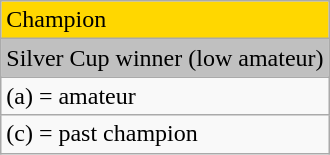<table class="wikitable">
<tr style="background:gold">
<td>Champion</td>
</tr>
<tr style="background:silver">
<td>Silver Cup winner (low amateur)</td>
</tr>
<tr>
<td>(a) = amateur</td>
</tr>
<tr>
<td>(c) = past champion</td>
</tr>
</table>
